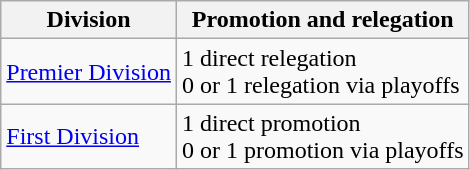<table class="wikitable">
<tr>
<th>Division</th>
<th>Promotion and relegation</th>
</tr>
<tr>
<td><a href='#'>Premier Division</a></td>
<td>1 direct relegation<br>0 or 1 relegation via playoffs</td>
</tr>
<tr>
<td><a href='#'>First Division</a></td>
<td>1 direct promotion<br>0 or 1 promotion via playoffs</td>
</tr>
</table>
